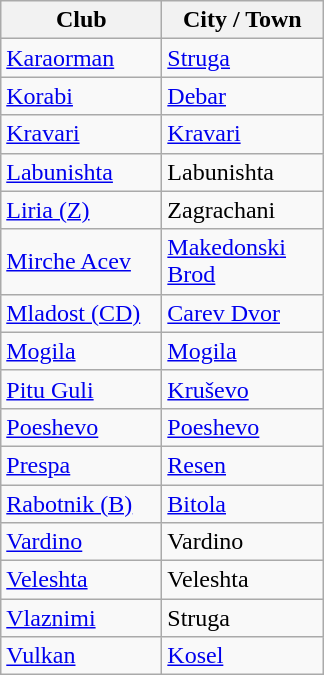<table class="wikitable sortable">
<tr>
<th width="100px">Club</th>
<th width="100px">City / Town</th>
</tr>
<tr>
<td><a href='#'>Karaorman</a></td>
<td><a href='#'>Struga</a></td>
</tr>
<tr>
<td><a href='#'>Korabi</a></td>
<td><a href='#'>Debar</a></td>
</tr>
<tr>
<td><a href='#'>Kravari</a></td>
<td><a href='#'>Kravari</a></td>
</tr>
<tr>
<td><a href='#'>Labunishta</a></td>
<td>Labunishta</td>
</tr>
<tr>
<td><a href='#'>Liria (Z)</a></td>
<td>Zagrachani</td>
</tr>
<tr>
<td><a href='#'>Mirche Acev</a></td>
<td><a href='#'>Makedonski Brod</a></td>
</tr>
<tr>
<td><a href='#'>Mladost (CD)</a></td>
<td><a href='#'>Carev Dvor</a></td>
</tr>
<tr>
<td><a href='#'>Mogila</a></td>
<td><a href='#'>Mogila</a></td>
</tr>
<tr>
<td><a href='#'>Pitu Guli</a></td>
<td><a href='#'>Kruševo</a></td>
</tr>
<tr>
<td><a href='#'>Poeshevo</a></td>
<td><a href='#'>Poeshevo</a></td>
</tr>
<tr>
<td><a href='#'>Prespa</a></td>
<td><a href='#'>Resen</a></td>
</tr>
<tr>
<td><a href='#'>Rabotnik (B)</a></td>
<td><a href='#'>Bitola</a></td>
</tr>
<tr>
<td><a href='#'>Vardino</a></td>
<td>Vardino</td>
</tr>
<tr>
<td><a href='#'>Veleshta</a></td>
<td>Veleshta</td>
</tr>
<tr>
<td><a href='#'>Vlaznimi</a></td>
<td>Struga</td>
</tr>
<tr>
<td><a href='#'>Vulkan</a></td>
<td><a href='#'>Kosel</a></td>
</tr>
</table>
